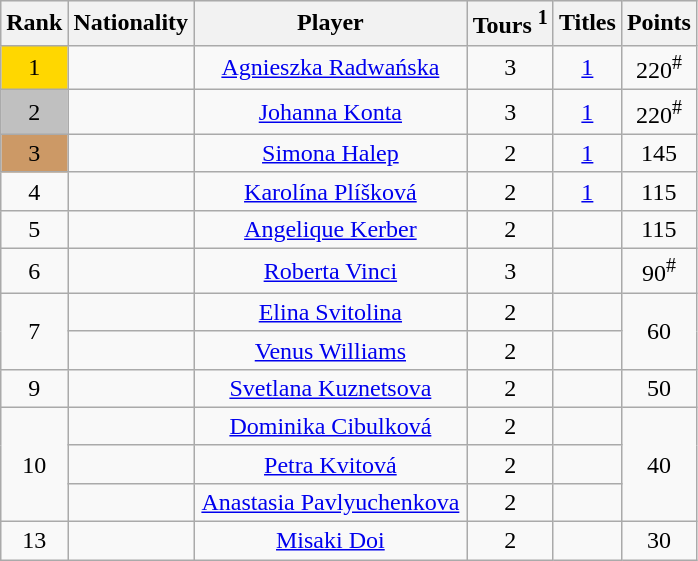<table class="sortable wikitable" style="text-align:center">
<tr bgcolor=#efefef>
<th>Rank</th>
<th>Nationality</th>
<th width=175>Player</th>
<th>Tours <sup>1</sup></th>
<th>Titles</th>
<th>Points</th>
</tr>
<tr>
<td style="background:gold;">1</td>
<td></td>
<td><a href='#'>Agnieszka Radwańska</a></td>
<td>3</td>
<td><a href='#'>1</a></td>
<td>220<sup>#</sup></td>
</tr>
<tr>
<td style="background:silver;">2</td>
<td></td>
<td><a href='#'>Johanna Konta</a></td>
<td>3</td>
<td><a href='#'>1</a></td>
<td>220<sup>#</sup></td>
</tr>
<tr>
<td style="background:#c96;">3</td>
<td></td>
<td><a href='#'>Simona Halep</a></td>
<td>2</td>
<td><a href='#'>1</a></td>
<td>145</td>
</tr>
<tr>
<td>4</td>
<td></td>
<td><a href='#'>Karolína Plíšková</a></td>
<td>2</td>
<td><a href='#'>1</a></td>
<td>115</td>
</tr>
<tr>
<td>5</td>
<td></td>
<td><a href='#'>Angelique Kerber</a></td>
<td>2</td>
<td></td>
<td>115</td>
</tr>
<tr>
<td>6</td>
<td></td>
<td><a href='#'>Roberta Vinci</a></td>
<td>3</td>
<td></td>
<td>90<sup>#</sup></td>
</tr>
<tr>
<td rowspan=2>7</td>
<td></td>
<td><a href='#'>Elina Svitolina</a></td>
<td>2</td>
<td></td>
<td rowspan=2>60</td>
</tr>
<tr>
<td></td>
<td><a href='#'>Venus Williams</a></td>
<td>2</td>
<td></td>
</tr>
<tr>
<td>9</td>
<td></td>
<td><a href='#'>Svetlana Kuznetsova</a></td>
<td>2</td>
<td></td>
<td>50</td>
</tr>
<tr>
<td rowspan=3>10</td>
<td></td>
<td><a href='#'>Dominika Cibulková</a></td>
<td>2</td>
<td></td>
<td rowspan=3>40</td>
</tr>
<tr>
<td></td>
<td><a href='#'>Petra Kvitová</a></td>
<td>2</td>
<td></td>
</tr>
<tr>
<td></td>
<td><a href='#'>Anastasia Pavlyuchenkova</a></td>
<td>2</td>
<td></td>
</tr>
<tr>
<td>13</td>
<td></td>
<td><a href='#'>Misaki Doi</a></td>
<td>2</td>
<td></td>
<td>30</td>
</tr>
</table>
